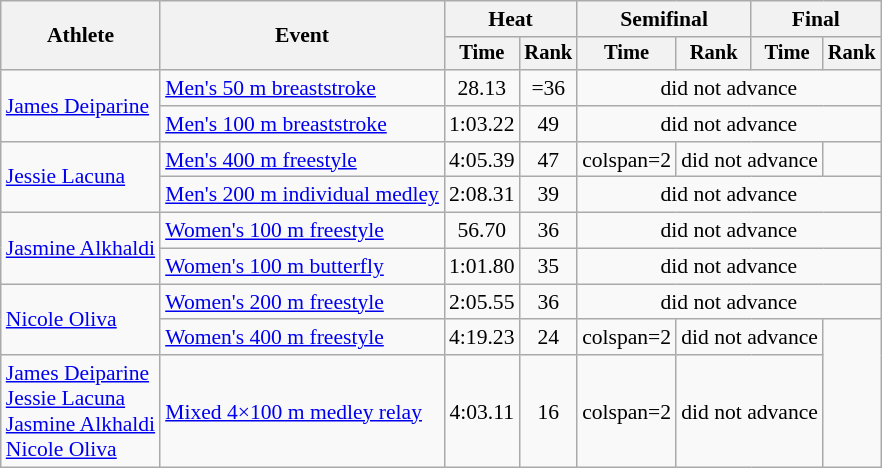<table class=wikitable style="font-size:90%">
<tr>
<th rowspan="2">Athlete</th>
<th rowspan="2">Event</th>
<th colspan="2">Heat</th>
<th colspan="2">Semifinal</th>
<th colspan="2">Final</th>
</tr>
<tr style="font-size:95%">
<th>Time</th>
<th>Rank</th>
<th>Time</th>
<th>Rank</th>
<th>Time</th>
<th>Rank</th>
</tr>
<tr align=center>
<td align=left rowspan=2><a href='#'>James Deiparine</a></td>
<td align=left><a href='#'>Men's 50 m breaststroke</a></td>
<td>28.13</td>
<td>=36</td>
<td colspan=4>did not advance</td>
</tr>
<tr align=center>
<td align=left><a href='#'>Men's 100 m breaststroke</a></td>
<td>1:03.22</td>
<td>49</td>
<td colspan=4>did not advance</td>
</tr>
<tr align=center>
<td align=left rowspan=2><a href='#'>Jessie Lacuna</a></td>
<td align=left><a href='#'>Men's 400 m freestyle</a></td>
<td>4:05.39</td>
<td>47</td>
<td>colspan=2 </td>
<td colspan=2>did not advance</td>
</tr>
<tr align=center>
<td align=left><a href='#'>Men's 200 m individual medley</a></td>
<td>2:08.31</td>
<td>39</td>
<td colspan=4>did not advance</td>
</tr>
<tr align=center>
<td align=left rowspan=2><a href='#'>Jasmine Alkhaldi</a></td>
<td align=left><a href='#'>Women's 100 m freestyle</a></td>
<td>56.70</td>
<td>36</td>
<td colspan=4>did not advance</td>
</tr>
<tr align=center>
<td align=left><a href='#'>Women's 100 m butterfly</a></td>
<td>1:01.80</td>
<td>35</td>
<td colspan=4>did not advance</td>
</tr>
<tr align=center>
<td align=left rowspan=2><a href='#'>Nicole Oliva</a></td>
<td align=left><a href='#'>Women's 200 m freestyle</a></td>
<td>2:05.55</td>
<td>36</td>
<td colspan=4>did not advance</td>
</tr>
<tr align=center>
<td align=left><a href='#'>Women's 400 m freestyle</a></td>
<td>4:19.23</td>
<td>24</td>
<td>colspan=2 </td>
<td colspan=2>did not advance</td>
</tr>
<tr align=center>
<td align=left><a href='#'>James Deiparine</a><br><a href='#'>Jessie Lacuna</a><br><a href='#'>Jasmine Alkhaldi</a><br><a href='#'>Nicole Oliva</a></td>
<td align=left><a href='#'>Mixed 4×100 m medley relay</a></td>
<td>4:03.11</td>
<td>16</td>
<td>colspan=2 </td>
<td colspan=2>did not advance</td>
</tr>
</table>
